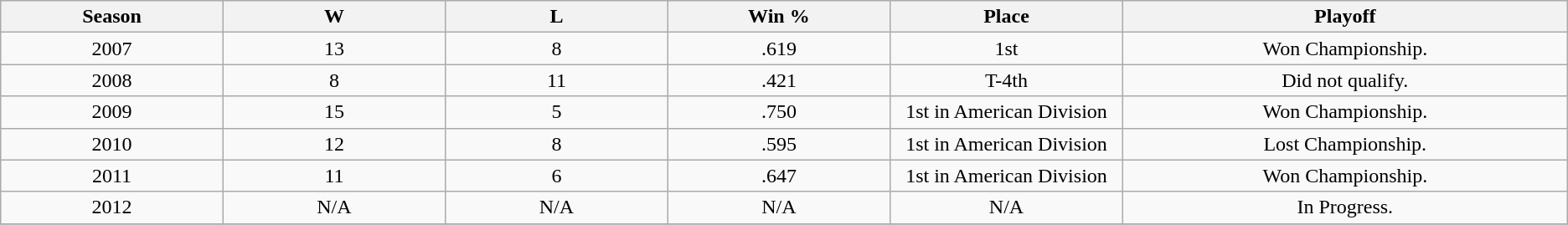<table class="wikitable">
<tr>
<th bgcolor="#DDDDFF" width="5%">Season</th>
<th bgcolor="#DDDDFF" width="5%">W</th>
<th bgcolor="#DDDDFF" width="5%">L</th>
<th bgcolor="#DDDDFF" width="5%">Win %</th>
<th bgcolor="#DDDDFF" width="5%">Place</th>
<th bgcolor="#DDDDFF" width="10%">Playoff</th>
</tr>
<tr align=center>
<td>2007</td>
<td>13</td>
<td>8</td>
<td>.619</td>
<td>1st</td>
<td>Won Championship.</td>
</tr>
<tr align=center>
<td>2008</td>
<td>8</td>
<td>11</td>
<td>.421</td>
<td>T-4th</td>
<td>Did not qualify.</td>
</tr>
<tr align=center>
<td>2009</td>
<td>15</td>
<td>5</td>
<td>.750</td>
<td>1st in American Division</td>
<td>Won Championship.</td>
</tr>
<tr align=center>
<td>2010</td>
<td>12</td>
<td>8</td>
<td>.595</td>
<td>1st in American Division</td>
<td>Lost Championship.</td>
</tr>
<tr align=center>
<td>2011</td>
<td>11</td>
<td>6</td>
<td>.647</td>
<td>1st in American Division</td>
<td>Won Championship.</td>
</tr>
<tr align=center>
<td>2012</td>
<td>N/A</td>
<td>N/A</td>
<td>N/A</td>
<td>N/A</td>
<td>In Progress.</td>
</tr>
<tr>
</tr>
</table>
